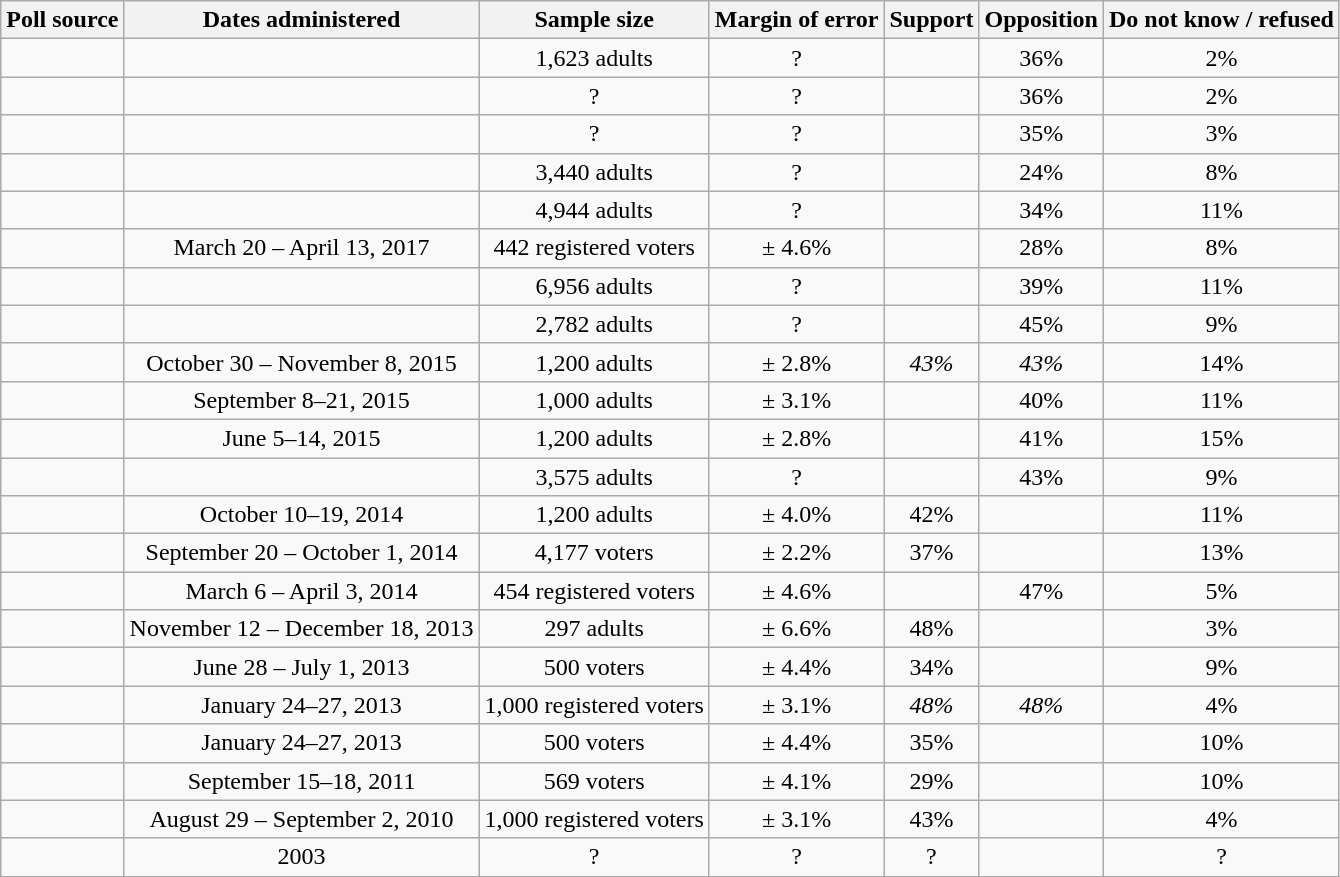<table class="wikitable" style="text-align: center">
<tr>
<th>Poll source</th>
<th>Dates administered</th>
<th>Sample size</th>
<th>Margin of error</th>
<th>Support</th>
<th>Opposition</th>
<th>Do not know / refused</th>
</tr>
<tr>
<td></td>
<td></td>
<td>1,623 adults</td>
<td>?</td>
<td></td>
<td>36%</td>
<td>2%</td>
</tr>
<tr>
<td></td>
<td></td>
<td>?</td>
<td>?</td>
<td></td>
<td>36%</td>
<td>2%</td>
</tr>
<tr>
<td></td>
<td></td>
<td>?</td>
<td>?</td>
<td></td>
<td>35%</td>
<td>3%</td>
</tr>
<tr>
<td></td>
<td></td>
<td>3,440 adults</td>
<td>?</td>
<td></td>
<td>24%</td>
<td>8%</td>
</tr>
<tr>
<td></td>
<td></td>
<td>4,944 adults</td>
<td>?</td>
<td></td>
<td>34%</td>
<td>11%</td>
</tr>
<tr>
<td></td>
<td>March 20 – April 13, 2017</td>
<td>442 registered voters</td>
<td>± 4.6%</td>
<td></td>
<td>28%</td>
<td>8%</td>
</tr>
<tr>
<td></td>
<td></td>
<td>6,956 adults</td>
<td>?</td>
<td></td>
<td>39%</td>
<td>11%</td>
</tr>
<tr>
<td></td>
<td></td>
<td>2,782 adults</td>
<td>?</td>
<td></td>
<td>45%</td>
<td>9%</td>
</tr>
<tr>
<td></td>
<td>October 30 – November 8, 2015</td>
<td>1,200 adults</td>
<td>± 2.8%</td>
<td><em>43%</em></td>
<td><em>43%</em></td>
<td>14%</td>
</tr>
<tr>
<td></td>
<td>September 8–21, 2015</td>
<td>1,000 adults</td>
<td>± 3.1%</td>
<td></td>
<td>40%</td>
<td>11%</td>
</tr>
<tr>
<td></td>
<td>June 5–14, 2015</td>
<td>1,200 adults</td>
<td>± 2.8%</td>
<td></td>
<td>41%</td>
<td>15%</td>
</tr>
<tr>
<td></td>
<td></td>
<td>3,575 adults</td>
<td>?</td>
<td></td>
<td>43%</td>
<td>9%</td>
</tr>
<tr>
<td></td>
<td>October 10–19, 2014</td>
<td>1,200 adults</td>
<td>± 4.0%</td>
<td>42%</td>
<td></td>
<td>11%</td>
</tr>
<tr>
<td align></td>
<td>September 20 – October 1, 2014</td>
<td>4,177 voters</td>
<td>± 2.2%</td>
<td>37%</td>
<td></td>
<td>13%</td>
</tr>
<tr>
<td align></td>
<td>March 6 – April 3, 2014</td>
<td>454 registered voters</td>
<td>± 4.6%</td>
<td></td>
<td>47%</td>
<td>5%</td>
</tr>
<tr>
<td></td>
<td>November 12 – December 18, 2013</td>
<td>297 adults</td>
<td>± 6.6%</td>
<td>48%</td>
<td></td>
<td>3%</td>
</tr>
<tr>
<td></td>
<td>June 28 – July 1, 2013</td>
<td>500 voters</td>
<td>± 4.4%</td>
<td>34%</td>
<td></td>
<td>9%</td>
</tr>
<tr>
<td></td>
<td>January 24–27, 2013</td>
<td>1,000 registered voters</td>
<td>± 3.1%</td>
<td><em>48%</em></td>
<td><em>48%</em></td>
<td>4%</td>
</tr>
<tr>
<td></td>
<td>January 24–27, 2013</td>
<td>500 voters</td>
<td>± 4.4%</td>
<td>35%</td>
<td></td>
<td>10%</td>
</tr>
<tr>
<td></td>
<td>September 15–18, 2011</td>
<td>569 voters</td>
<td>± 4.1%</td>
<td>29%</td>
<td></td>
<td>10%</td>
</tr>
<tr>
<td></td>
<td>August 29 – September 2, 2010</td>
<td>1,000 registered voters</td>
<td>± 3.1%</td>
<td>43%</td>
<td></td>
<td>4%</td>
</tr>
<tr>
<td></td>
<td>2003</td>
<td>?</td>
<td>?</td>
<td>?</td>
<td></td>
<td>?</td>
</tr>
<tr>
</tr>
</table>
